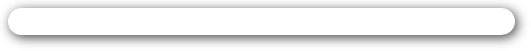<table style="border-radius:1em; box-shadow: 0.1em 0.1em 0.5em rgba(0,0,0,0.75); background-color: white; border: 1px solid white; padding: 5px">
<tr>
<td style=width:20em></td>
</tr>
</table>
